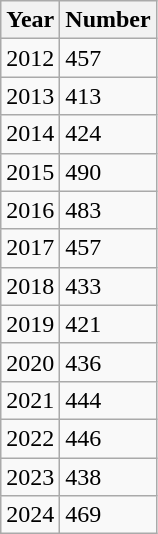<table class="wikitable sortable">
<tr>
<th>Year</th>
<th>Number</th>
</tr>
<tr>
<td>2012</td>
<td>457</td>
</tr>
<tr>
<td>2013</td>
<td>413</td>
</tr>
<tr>
<td>2014</td>
<td>424</td>
</tr>
<tr>
<td>2015</td>
<td>490</td>
</tr>
<tr>
<td>2016</td>
<td>483</td>
</tr>
<tr>
<td>2017</td>
<td>457</td>
</tr>
<tr>
<td>2018</td>
<td>433</td>
</tr>
<tr>
<td>2019</td>
<td>421</td>
</tr>
<tr>
<td>2020</td>
<td>436</td>
</tr>
<tr>
<td>2021</td>
<td>444</td>
</tr>
<tr>
<td>2022</td>
<td>446</td>
</tr>
<tr>
<td>2023</td>
<td>438</td>
</tr>
<tr>
<td>2024</td>
<td>469</td>
</tr>
</table>
